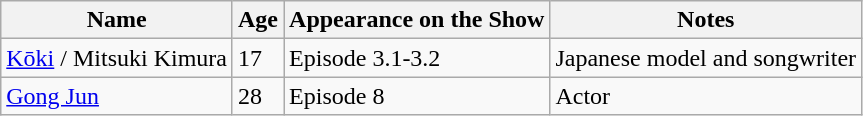<table class="wikitable">
<tr>
<th>Name</th>
<th>Age</th>
<th>Appearance on the Show</th>
<th>Notes</th>
</tr>
<tr>
<td><a href='#'>Kōki</a> / Mitsuki Kimura</td>
<td>17</td>
<td>Episode 3.1-3.2</td>
<td>Japanese model and songwriter</td>
</tr>
<tr>
<td><a href='#'>Gong Jun</a></td>
<td>28</td>
<td>Episode 8</td>
<td>Actor</td>
</tr>
</table>
